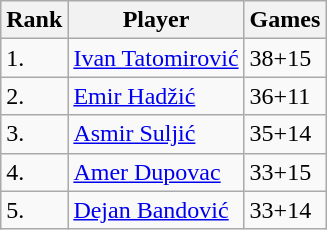<table class="wikitable">
<tr>
<th>Rank</th>
<th>Player</th>
<th>Games</th>
</tr>
<tr>
<td>1.</td>
<td> <a href='#'>Ivan Tatomirović</a></td>
<td>38+15</td>
</tr>
<tr>
<td>2.</td>
<td> <a href='#'>Emir Hadžić</a></td>
<td>36+11</td>
</tr>
<tr>
<td>3.</td>
<td> <a href='#'>Asmir Suljić</a></td>
<td>35+14</td>
</tr>
<tr>
<td>4.</td>
<td> <a href='#'>Amer Dupovac</a></td>
<td>33+15</td>
</tr>
<tr>
<td>5.</td>
<td> <a href='#'>Dejan Bandović</a></td>
<td>33+14</td>
</tr>
</table>
